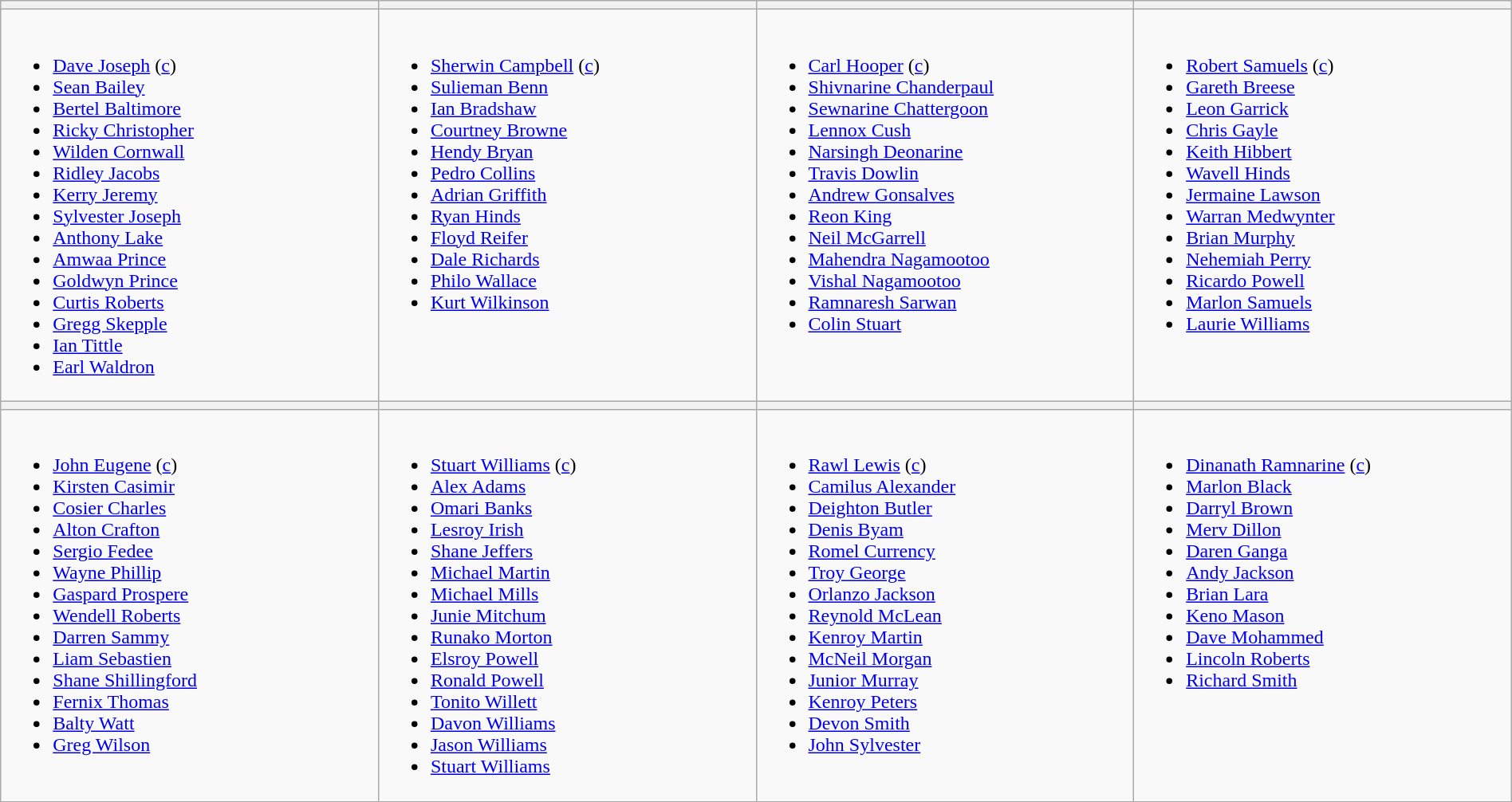<table class="wikitable" width="100%">
<tr>
<th width=25%></th>
<th width=25%></th>
<th width=25%></th>
<th width=25%></th>
</tr>
<tr>
<td valign=top><br><ul><li><a href='#'>Dave Joseph</a> (<a href='#'>c</a>)</li><li><a href='#'>Sean Bailey</a></li><li><a href='#'>Bertel Baltimore</a></li><li><a href='#'>Ricky Christopher</a></li><li><a href='#'>Wilden Cornwall</a></li><li><a href='#'>Ridley Jacobs</a></li><li><a href='#'>Kerry Jeremy</a></li><li><a href='#'>Sylvester Joseph</a></li><li><a href='#'>Anthony Lake</a></li><li><a href='#'>Amwaa Prince</a></li><li><a href='#'>Goldwyn Prince</a></li><li><a href='#'>Curtis Roberts</a></li><li><a href='#'>Gregg Skepple</a></li><li><a href='#'>Ian Tittle</a></li><li><a href='#'>Earl Waldron</a></li></ul></td>
<td valign=top><br><ul><li><a href='#'>Sherwin Campbell</a> (<a href='#'>c</a>)</li><li><a href='#'>Sulieman Benn</a></li><li><a href='#'>Ian Bradshaw</a></li><li><a href='#'>Courtney Browne</a></li><li><a href='#'>Hendy Bryan</a></li><li><a href='#'>Pedro Collins</a></li><li><a href='#'>Adrian Griffith</a></li><li><a href='#'>Ryan Hinds</a></li><li><a href='#'>Floyd Reifer</a></li><li><a href='#'>Dale Richards</a></li><li><a href='#'>Philo Wallace</a></li><li><a href='#'>Kurt Wilkinson</a></li></ul></td>
<td valign=top><br><ul><li><a href='#'>Carl Hooper</a> (<a href='#'>c</a>)</li><li><a href='#'>Shivnarine Chanderpaul</a></li><li><a href='#'>Sewnarine Chattergoon</a></li><li><a href='#'>Lennox Cush</a></li><li><a href='#'>Narsingh Deonarine</a></li><li><a href='#'>Travis Dowlin</a></li><li><a href='#'>Andrew Gonsalves</a></li><li><a href='#'>Reon King</a></li><li><a href='#'>Neil McGarrell</a></li><li><a href='#'>Mahendra Nagamootoo</a></li><li><a href='#'>Vishal Nagamootoo</a></li><li><a href='#'>Ramnaresh Sarwan</a></li><li><a href='#'>Colin Stuart</a></li></ul></td>
<td valign=top><br><ul><li><a href='#'>Robert Samuels</a> (<a href='#'>c</a>)</li><li><a href='#'>Gareth Breese</a></li><li><a href='#'>Leon Garrick</a></li><li><a href='#'>Chris Gayle</a></li><li><a href='#'>Keith Hibbert</a></li><li><a href='#'>Wavell Hinds</a></li><li><a href='#'>Jermaine Lawson</a></li><li><a href='#'>Warran Medwynter</a></li><li><a href='#'>Brian Murphy</a></li><li><a href='#'>Nehemiah Perry</a></li><li><a href='#'>Ricardo Powell</a></li><li><a href='#'>Marlon Samuels</a></li><li><a href='#'>Laurie Williams</a></li></ul></td>
</tr>
<tr>
<th width=25%></th>
<th width=25%></th>
<th width=25%></th>
<th width=25%></th>
</tr>
<tr>
<td valign=top><br><ul><li><a href='#'>John Eugene</a> (<a href='#'>c</a>)</li><li><a href='#'>Kirsten Casimir</a></li><li><a href='#'>Cosier Charles</a></li><li><a href='#'>Alton Crafton</a></li><li><a href='#'>Sergio Fedee</a></li><li><a href='#'>Wayne Phillip</a></li><li><a href='#'>Gaspard Prospere</a></li><li><a href='#'>Wendell Roberts</a></li><li><a href='#'>Darren Sammy</a></li><li><a href='#'>Liam Sebastien</a></li><li><a href='#'>Shane Shillingford</a></li><li><a href='#'>Fernix Thomas</a></li><li><a href='#'>Balty Watt</a></li><li><a href='#'>Greg Wilson</a></li></ul></td>
<td valign=top><br><ul><li><a href='#'>Stuart Williams</a> (<a href='#'>c</a>)</li><li><a href='#'>Alex Adams</a></li><li><a href='#'>Omari Banks</a></li><li><a href='#'>Lesroy Irish</a></li><li><a href='#'>Shane Jeffers</a></li><li><a href='#'>Michael Martin</a></li><li><a href='#'>Michael Mills</a></li><li><a href='#'>Junie Mitchum</a></li><li><a href='#'>Runako Morton</a></li><li><a href='#'>Elsroy Powell</a></li><li><a href='#'>Ronald Powell</a></li><li><a href='#'>Tonito Willett</a></li><li><a href='#'>Davon Williams</a></li><li><a href='#'>Jason Williams</a></li><li><a href='#'>Stuart Williams</a></li></ul></td>
<td valign=top><br><ul><li><a href='#'>Rawl Lewis</a> (<a href='#'>c</a>)</li><li><a href='#'>Camilus Alexander</a></li><li><a href='#'>Deighton Butler</a></li><li><a href='#'>Denis Byam</a></li><li><a href='#'>Romel Currency</a></li><li><a href='#'>Troy George</a></li><li><a href='#'>Orlanzo Jackson</a></li><li><a href='#'>Reynold McLean</a></li><li><a href='#'>Kenroy Martin</a></li><li><a href='#'>McNeil Morgan</a></li><li><a href='#'>Junior Murray</a></li><li><a href='#'>Kenroy Peters</a></li><li><a href='#'>Devon Smith</a></li><li><a href='#'>John Sylvester</a></li></ul></td>
<td valign=top><br><ul><li><a href='#'>Dinanath Ramnarine</a> (<a href='#'>c</a>)</li><li><a href='#'>Marlon Black</a></li><li><a href='#'>Darryl Brown</a></li><li><a href='#'>Merv Dillon</a></li><li><a href='#'>Daren Ganga</a></li><li><a href='#'>Andy Jackson</a></li><li><a href='#'>Brian Lara</a></li><li><a href='#'>Keno Mason</a></li><li><a href='#'>Dave Mohammed</a></li><li><a href='#'>Lincoln Roberts</a></li><li><a href='#'>Richard Smith</a></li></ul></td>
</tr>
</table>
